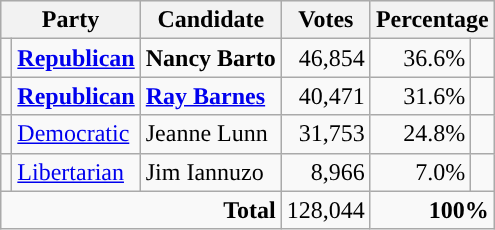<table class="wikitable" style="text-align:right;">
<tr style="background-color:#E9E9E9;text-align:center;">
<th colspan=2>Party</th>
<th>Candidate</th>
<th>Votes</th>
<th colspan=2>Percentage</th>
</tr>
<tr>
<td style="background-color:"></td>
<td style="text-align:left;"><strong><a href='#'>Republican</a></strong></td>
<td style="text-align:left;"><strong>Nancy Barto</strong></td>
<td style="text-align:right;">46,854</td>
<td style="text-align:right;">36.6%</td>
<td style="text-align:right;"><div><div> </div></div></td>
</tr>
<tr>
<td style="background-color:"></td>
<td style="text-align:left;"><strong><a href='#'>Republican</a></strong></td>
<td style="text-align:left;"><strong><a href='#'>Ray Barnes</a></strong></td>
<td style="text-align:right;">40,471</td>
<td style="text-align:right;">31.6%</td>
<td style="text-align:right;"><div><div> </div></div></td>
</tr>
<tr>
<td style="background-color:"></td>
<td style="text-align:left;"><a href='#'>Democratic</a></td>
<td style="text-align:left;">Jeanne Lunn</td>
<td style="text-align:right;">31,753</td>
<td style="text-align:right;">24.8%</td>
<td style="text-align:right;"><div><div> </div></div></td>
</tr>
<tr>
<td style="background-color:"></td>
<td style="text-align:left;"><a href='#'>Libertarian</a></td>
<td style="text-align:left;">Jim Iannuzo</td>
<td style="text-align:right;">8,966</td>
<td style="text-align:right;">7.0%</td>
<td style="text-align:right;"><div><div> </div></div></td>
</tr>
<tr>
<td colspan="3" style="text-align:right;"><strong>Total</strong></td>
<td style="text-align:right;">128,044</td>
<td style="text-align:right;" colspan=2><strong>100%</strong></td>
</tr>
</table>
